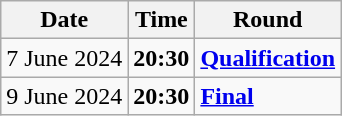<table class="wikitable">
<tr>
<th>Date</th>
<th>Time</th>
<th>Round</th>
</tr>
<tr>
<td>7 June 2024</td>
<td><strong>20:30</strong></td>
<td><strong><a href='#'>Qualification</a></strong></td>
</tr>
<tr>
<td>9 June 2024</td>
<td><strong>20:30</strong></td>
<td><strong><a href='#'>Final</a></strong></td>
</tr>
</table>
